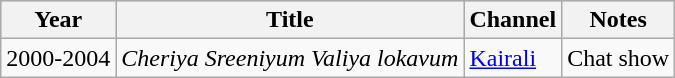<table class="wikitable">
<tr style="background:#ccc; text-align:center;">
<th>Year</th>
<th>Title</th>
<th>Channel</th>
<th>Notes</th>
</tr>
<tr>
<td>2000-2004</td>
<td><em>Cheriya Sreeniyum Valiya lokavum</em></td>
<td><a href='#'>Kairali</a></td>
<td>Chat show</td>
</tr>
</table>
